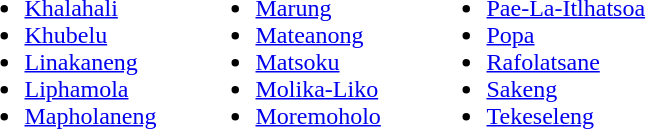<table>
<tr ---- valign="top">
<td width="150pt"><br><ul><li><a href='#'>Khalahali</a></li><li><a href='#'>Khubelu</a></li><li><a href='#'>Linakaneng</a></li><li><a href='#'>Liphamola</a></li><li><a href='#'>Mapholaneng</a></li></ul></td>
<td width="150pt"><br><ul><li><a href='#'>Marung</a></li><li><a href='#'>Mateanong</a></li><li><a href='#'>Matsoku</a></li><li><a href='#'>Molika-Liko</a></li><li><a href='#'>Moremoholo</a></li></ul></td>
<td width="150pt"><br><ul><li><a href='#'>Pae-La-Itlhatsoa</a></li><li><a href='#'>Popa</a></li><li><a href='#'>Rafolatsane</a></li><li><a href='#'>Sakeng</a></li><li><a href='#'>Tekeseleng</a></li></ul></td>
</tr>
</table>
